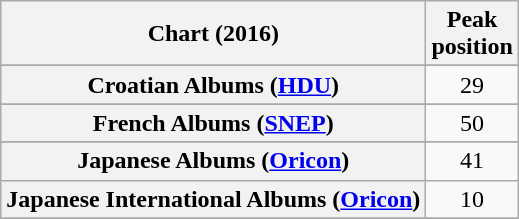<table class="wikitable sortable plainrowheaders" style="text-align:center">
<tr>
<th scope="col">Chart (2016)</th>
<th scope="col">Peak<br> position</th>
</tr>
<tr>
</tr>
<tr>
</tr>
<tr>
</tr>
<tr>
</tr>
<tr>
</tr>
<tr>
<th scope="row">Croatian Albums (<a href='#'>HDU</a>)</th>
<td>29</td>
</tr>
<tr>
</tr>
<tr>
</tr>
<tr>
</tr>
<tr>
<th scope="row">French Albums (<a href='#'>SNEP</a>)</th>
<td>50</td>
</tr>
<tr>
</tr>
<tr>
</tr>
<tr>
</tr>
<tr>
</tr>
<tr>
<th scope="row">Japanese Albums (<a href='#'>Oricon</a>)</th>
<td>41</td>
</tr>
<tr>
<th scope="row">Japanese International Albums (<a href='#'>Oricon</a>)</th>
<td>10</td>
</tr>
<tr>
</tr>
<tr>
</tr>
<tr>
</tr>
<tr>
</tr>
<tr>
</tr>
<tr>
</tr>
<tr>
</tr>
<tr>
</tr>
<tr>
</tr>
<tr>
</tr>
</table>
